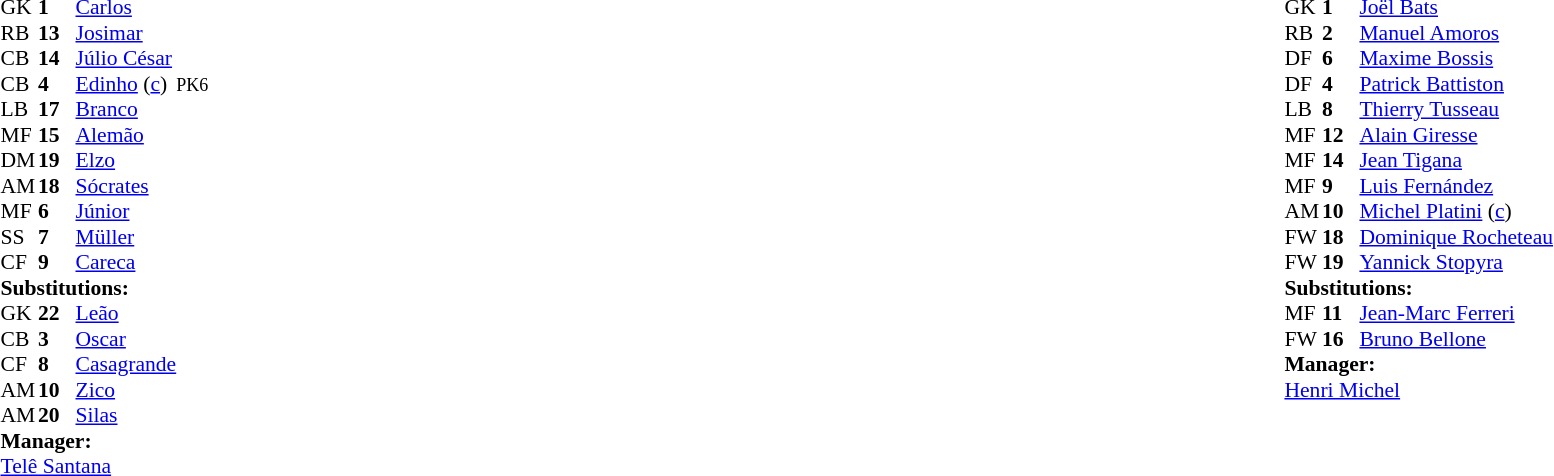<table width="100%">
<tr>
<td valign="top" width="50%"><br><table style="font-size: 90%" cellspacing="0" cellpadding="0">
<tr>
<th width="25"></th>
<th width="25"></th>
</tr>
<tr>
<td>GK</td>
<td><strong>1</strong></td>
<td><a href='#'>Carlos</a></td>
</tr>
<tr>
<td>RB</td>
<td><strong>13</strong></td>
<td><a href='#'>Josimar</a></td>
</tr>
<tr>
<td>CB</td>
<td><strong>14</strong></td>
<td><a href='#'>Júlio César</a></td>
</tr>
<tr>
<td>CB</td>
<td><strong>4</strong></td>
<td><a href='#'>Edinho</a> (<a href='#'>c</a>)</td>
<td> <small>PK6</small></td>
</tr>
<tr>
<td>LB</td>
<td><strong>17</strong></td>
<td><a href='#'>Branco</a></td>
</tr>
<tr>
<td>MF</td>
<td><strong>15</strong></td>
<td><a href='#'>Alemão</a></td>
</tr>
<tr>
<td>DM</td>
<td><strong>19</strong></td>
<td><a href='#'>Elzo</a></td>
</tr>
<tr>
<td>AM</td>
<td><strong>18</strong></td>
<td><a href='#'>Sócrates</a></td>
</tr>
<tr>
<td>MF</td>
<td><strong>6</strong></td>
<td><a href='#'>Júnior</a></td>
<td></td>
<td></td>
</tr>
<tr>
<td>SS</td>
<td><strong>7</strong></td>
<td><a href='#'>Müller</a></td>
<td></td>
<td></td>
</tr>
<tr>
<td>CF</td>
<td><strong>9</strong></td>
<td><a href='#'>Careca</a></td>
</tr>
<tr>
<td colspan=3><strong>Substitutions:</strong></td>
</tr>
<tr>
<td>GK</td>
<td><strong>22</strong></td>
<td><a href='#'>Leão</a></td>
<td></td>
<td></td>
</tr>
<tr>
<td>CB</td>
<td><strong>3</strong></td>
<td><a href='#'>Oscar</a></td>
<td></td>
<td></td>
</tr>
<tr>
<td>CF</td>
<td><strong>8</strong></td>
<td><a href='#'>Casagrande</a></td>
<td></td>
<td></td>
</tr>
<tr>
<td>AM</td>
<td><strong>10</strong></td>
<td><a href='#'>Zico</a></td>
<td></td>
<td></td>
</tr>
<tr>
<td>AM</td>
<td><strong>20</strong></td>
<td><a href='#'>Silas</a></td>
<td></td>
<td></td>
</tr>
<tr>
<td colspan=3><strong>Manager:</strong></td>
</tr>
<tr>
<td colspan=4><a href='#'>Telê Santana</a></td>
</tr>
</table>
</td>
<td valign="top"></td>
<td valign="top" width="50%"><br><table style="font-size: 90%" cellspacing="0" cellpadding="0" align="center">
<tr>
<th width=25></th>
<th width=25></th>
</tr>
<tr>
<td>GK</td>
<td><strong>1</strong></td>
<td><a href='#'>Joël Bats</a></td>
</tr>
<tr>
<td>RB</td>
<td><strong>2</strong></td>
<td><a href='#'>Manuel Amoros</a></td>
</tr>
<tr>
<td>DF</td>
<td><strong>6</strong></td>
<td><a href='#'>Maxime Bossis</a></td>
</tr>
<tr>
<td>DF</td>
<td><strong>4</strong></td>
<td><a href='#'>Patrick Battiston</a></td>
</tr>
<tr>
<td>LB</td>
<td><strong>8</strong></td>
<td><a href='#'>Thierry Tusseau</a></td>
</tr>
<tr>
<td>MF</td>
<td><strong>12</strong></td>
<td><a href='#'>Alain Giresse</a></td>
<td></td>
<td></td>
</tr>
<tr>
<td>MF</td>
<td><strong>14</strong></td>
<td><a href='#'>Jean Tigana</a></td>
</tr>
<tr>
<td>MF</td>
<td><strong>9</strong></td>
<td><a href='#'>Luis Fernández</a></td>
</tr>
<tr>
<td>AM</td>
<td><strong>10</strong></td>
<td><a href='#'>Michel Platini</a> (<a href='#'>c</a>)</td>
</tr>
<tr>
<td>FW</td>
<td><strong>18</strong></td>
<td><a href='#'>Dominique Rocheteau</a></td>
<td></td>
<td></td>
</tr>
<tr>
<td>FW</td>
<td><strong>19</strong></td>
<td><a href='#'>Yannick Stopyra</a></td>
</tr>
<tr>
<td colspan=3><strong>Substitutions:</strong></td>
</tr>
<tr>
<td>MF</td>
<td><strong>11</strong></td>
<td><a href='#'>Jean-Marc Ferreri</a></td>
<td></td>
<td></td>
</tr>
<tr>
<td>FW</td>
<td><strong>16</strong></td>
<td><a href='#'>Bruno Bellone</a></td>
<td></td>
<td></td>
</tr>
<tr>
<td colspan=3><strong>Manager:</strong></td>
</tr>
<tr>
<td colspan=4><a href='#'>Henri Michel</a></td>
</tr>
</table>
</td>
</tr>
</table>
